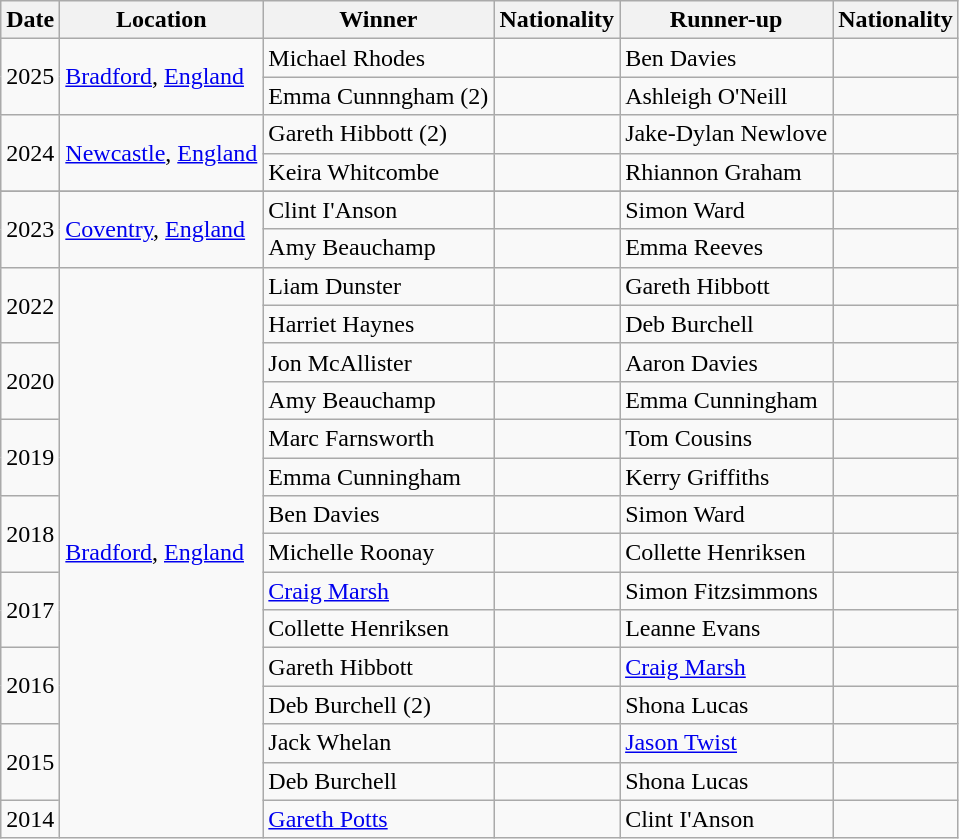<table class="wikitable">
<tr>
<th>Date</th>
<th>Location</th>
<th>Winner</th>
<th>Nationality</th>
<th>Runner-up</th>
<th>Nationality</th>
</tr>
<tr>
<td rowspan="2">2025</td>
<td rowspan="2"><a href='#'>Bradford</a>, <a href='#'>England</a></td>
<td>Michael Rhodes</td>
<td></td>
<td>Ben Davies</td>
<td></td>
</tr>
<tr>
<td>Emma Cunnngham (2)</td>
<td></td>
<td>Ashleigh O'Neill</td>
<td></td>
</tr>
<tr>
<td rowspan="2">2024</td>
<td rowspan="2"><a href='#'>Newcastle</a>, <a href='#'>England</a></td>
<td>Gareth Hibbott (2)</td>
<td></td>
<td>Jake-Dylan Newlove</td>
<td></td>
</tr>
<tr>
<td>Keira Whitcombe</td>
<td></td>
<td>Rhiannon Graham</td>
<td></td>
</tr>
<tr>
</tr>
<tr>
<td rowspan="2">2023</td>
<td rowspan="2"><a href='#'>Coventry</a>, <a href='#'>England</a></td>
<td>Clint I'Anson</td>
<td></td>
<td>Simon Ward</td>
<td></td>
</tr>
<tr>
<td>Amy Beauchamp</td>
<td></td>
<td>Emma Reeves</td>
<td></td>
</tr>
<tr>
<td rowspan="2">2022</td>
<td rowspan="15"><a href='#'>Bradford</a>, <a href='#'>England</a></td>
<td>Liam Dunster</td>
<td></td>
<td>Gareth Hibbott</td>
<td></td>
</tr>
<tr>
<td>Harriet Haynes</td>
<td></td>
<td>Deb Burchell</td>
<td></td>
</tr>
<tr>
<td rowspan="2">2020</td>
<td>Jon McAllister</td>
<td></td>
<td>Aaron Davies</td>
<td></td>
</tr>
<tr>
<td>Amy Beauchamp</td>
<td></td>
<td>Emma Cunningham</td>
<td></td>
</tr>
<tr>
<td rowspan="2">2019</td>
<td>Marc Farnsworth</td>
<td></td>
<td>Tom Cousins</td>
<td></td>
</tr>
<tr>
<td>Emma Cunningham</td>
<td></td>
<td>Kerry Griffiths</td>
<td></td>
</tr>
<tr>
<td rowspan="2">2018</td>
<td>Ben Davies</td>
<td></td>
<td>Simon Ward</td>
<td></td>
</tr>
<tr>
<td>Michelle Roonay</td>
<td></td>
<td>Collette Henriksen</td>
<td></td>
</tr>
<tr>
<td rowspan="2">2017</td>
<td><a href='#'>Craig Marsh</a></td>
<td></td>
<td>Simon Fitzsimmons</td>
<td></td>
</tr>
<tr>
<td>Collette Henriksen</td>
<td></td>
<td>Leanne Evans</td>
<td></td>
</tr>
<tr>
<td rowspan="2">2016</td>
<td>Gareth Hibbott</td>
<td></td>
<td><a href='#'>Craig Marsh</a></td>
<td></td>
</tr>
<tr>
<td>Deb Burchell (2)</td>
<td></td>
<td>Shona Lucas</td>
<td></td>
</tr>
<tr>
<td rowspan="2">2015</td>
<td>Jack Whelan</td>
<td></td>
<td><a href='#'>Jason Twist</a></td>
<td></td>
</tr>
<tr>
<td>Deb Burchell</td>
<td></td>
<td>Shona Lucas</td>
<td></td>
</tr>
<tr>
<td>2014</td>
<td><a href='#'>Gareth Potts</a></td>
<td></td>
<td>Clint I'Anson</td>
<td></td>
</tr>
</table>
